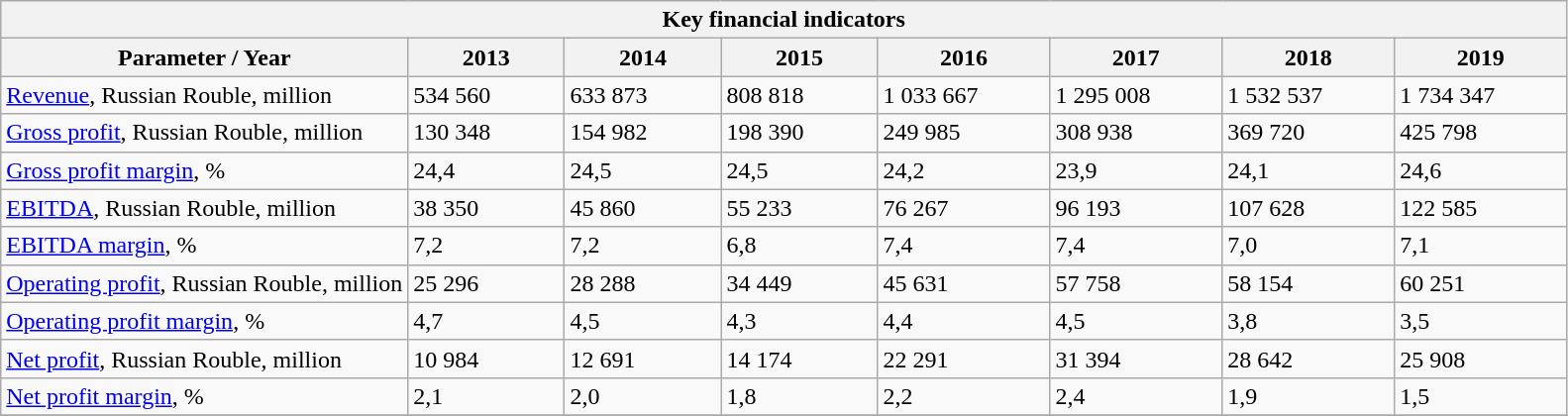<table class="wikitable">
<tr>
<th colspan="8">Key financial indicators</th>
</tr>
<tr>
<th width="26%">Parameter / Year</th>
<th width="10%">2013</th>
<th width="10%">2014</th>
<th width="10%">2015</th>
<th width="11%">2016</th>
<th width="11%">2017</th>
<th width="11%">2018</th>
<th width="11%">2019</th>
</tr>
<tr>
<td><a href='#'>Revenue</a>, Russian Rouble, million</td>
<td> 534 560</td>
<td> 633 873</td>
<td> 808 818</td>
<td> 1 033 667</td>
<td> 1 295 008</td>
<td> 1 532 537</td>
<td> 1 734 347</td>
</tr>
<tr>
<td><a href='#'>Gross profit</a>, Russian Rouble, million</td>
<td> 130 348</td>
<td> 154 982</td>
<td> 198 390</td>
<td> 249 985</td>
<td> 308 938</td>
<td> 369 720</td>
<td> 425 798</td>
</tr>
<tr>
<td><a href='#'>Gross profit margin</a>, %</td>
<td> 24,4</td>
<td> 24,5</td>
<td>24,5</td>
<td> 24,2</td>
<td> 23,9</td>
<td> 24,1</td>
<td> 24,6</td>
</tr>
<tr>
<td><a href='#'>EBITDA</a>, Russian Rouble, million</td>
<td> 38 350</td>
<td> 45 860</td>
<td> 55 233</td>
<td> 76 267</td>
<td> 96 193</td>
<td> 107 628</td>
<td> 122 585</td>
</tr>
<tr>
<td><a href='#'>EBITDA margin</a>, %</td>
<td> 7,2</td>
<td>7,2</td>
<td> 6,8</td>
<td> 7,4</td>
<td>7,4</td>
<td> 7,0</td>
<td> 7,1</td>
</tr>
<tr>
<td><a href='#'>Operating profit</a>, Russian Rouble, million</td>
<td> 25 296</td>
<td> 28 288</td>
<td> 34 449</td>
<td> 45 631</td>
<td> 57 758</td>
<td> 58 154</td>
<td> 60 251</td>
</tr>
<tr>
<td><a href='#'>Operating profit margin</a>, %</td>
<td> 4,7</td>
<td> 4,5</td>
<td> 4,3</td>
<td> 4,4</td>
<td> 4,5</td>
<td> 3,8</td>
<td> 3,5</td>
</tr>
<tr>
<td><a href='#'>Net profit</a>, Russian Rouble, million</td>
<td> 10 984</td>
<td> 12 691</td>
<td> 14 174</td>
<td> 22 291</td>
<td> 31 394</td>
<td> 28 642</td>
<td> 25 908</td>
</tr>
<tr>
<td><a href='#'>Net profit margin</a>, %</td>
<td> 2,1</td>
<td> 2,0</td>
<td> 1,8</td>
<td> 2,2</td>
<td> 2,4</td>
<td> 1,9</td>
<td> 1,5</td>
</tr>
<tr>
</tr>
</table>
